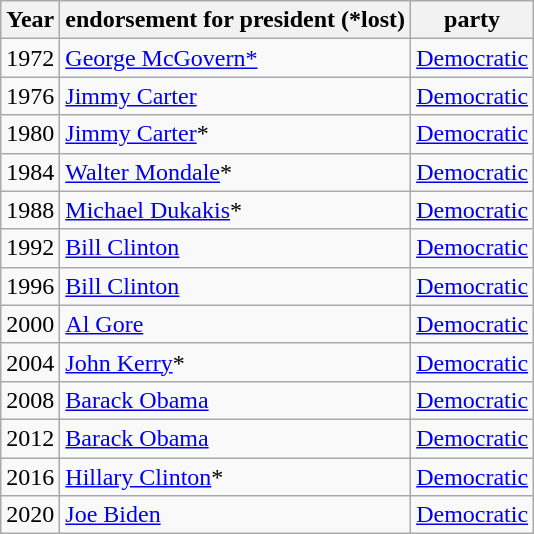<table class="wikitable">
<tr>
<th>Year</th>
<th>endorsement for president (*lost)</th>
<th>party</th>
</tr>
<tr>
<td>1972</td>
<td><a href='#'>George McGovern*</a></td>
<td><a href='#'>Democratic</a></td>
</tr>
<tr>
<td>1976</td>
<td><a href='#'>Jimmy Carter</a></td>
<td><a href='#'>Democratic</a></td>
</tr>
<tr>
<td>1980</td>
<td><a href='#'>Jimmy Carter</a>*</td>
<td><a href='#'>Democratic</a></td>
</tr>
<tr>
<td>1984</td>
<td><a href='#'>Walter Mondale</a>*</td>
<td><a href='#'>Democratic</a></td>
</tr>
<tr>
<td>1988</td>
<td><a href='#'>Michael Dukakis</a>*</td>
<td><a href='#'>Democratic</a></td>
</tr>
<tr>
<td>1992</td>
<td><a href='#'>Bill Clinton</a></td>
<td><a href='#'>Democratic</a></td>
</tr>
<tr>
<td>1996</td>
<td><a href='#'>Bill Clinton</a></td>
<td><a href='#'>Democratic</a></td>
</tr>
<tr>
<td>2000</td>
<td><a href='#'>Al Gore</a></td>
<td><a href='#'>Democratic</a></td>
</tr>
<tr>
<td>2004</td>
<td><a href='#'>John Kerry</a>*</td>
<td><a href='#'>Democratic</a></td>
</tr>
<tr>
<td>2008</td>
<td><a href='#'>Barack Obama</a></td>
<td><a href='#'>Democratic</a></td>
</tr>
<tr>
<td>2012</td>
<td><a href='#'>Barack Obama</a></td>
<td><a href='#'>Democratic</a></td>
</tr>
<tr>
<td>2016</td>
<td><a href='#'>Hillary Clinton</a>*</td>
<td><a href='#'>Democratic</a></td>
</tr>
<tr>
<td>2020</td>
<td><a href='#'>Joe Biden</a></td>
<td><a href='#'>Democratic</a></td>
</tr>
</table>
